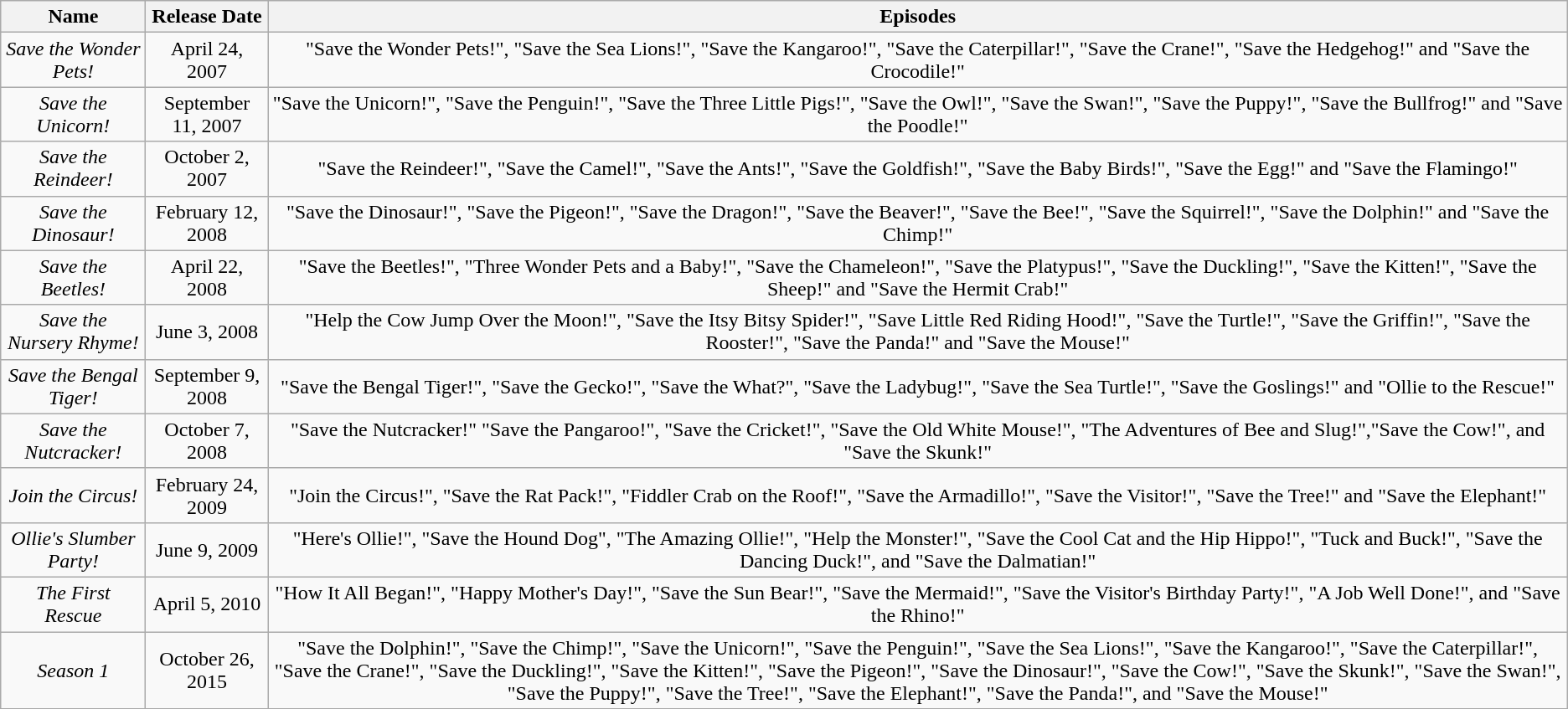<table class="wikitable sortable" style="text-align:center">
<tr>
<th>Name</th>
<th>Release Date</th>
<th>Episodes</th>
</tr>
<tr>
<td><em>Save the Wonder Pets!</em></td>
<td>April 24, 2007</td>
<td>"Save the Wonder Pets!", "Save the Sea Lions!", "Save the Kangaroo!", "Save the Caterpillar!", "Save the Crane!", "Save the Hedgehog!" and "Save the Crocodile!" </td>
</tr>
<tr>
<td><em>Save the Unicorn!</em></td>
<td>September 11, 2007</td>
<td>"Save the Unicorn!", "Save the Penguin!", "Save the Three Little Pigs!", "Save the Owl!", "Save the Swan!", "Save the Puppy!", "Save the Bullfrog!" and "Save the Poodle!" </td>
</tr>
<tr>
<td><em>Save the Reindeer!</em></td>
<td>October 2, 2007</td>
<td>"Save the Reindeer!", "Save the Camel!", "Save the Ants!", "Save the Goldfish!", "Save the Baby Birds!", "Save the Egg!" and "Save the Flamingo!" </td>
</tr>
<tr>
<td><em>Save the Dinosaur!</em></td>
<td>February 12, 2008</td>
<td>"Save the Dinosaur!", "Save the Pigeon!", "Save the Dragon!", "Save the Beaver!", "Save the Bee!", "Save the Squirrel!", "Save the Dolphin!" and "Save the Chimp!" </td>
</tr>
<tr>
<td><em>Save the Beetles!</em></td>
<td>April 22, 2008</td>
<td>"Save the Beetles!", "Three Wonder Pets and a Baby!", "Save the Chameleon!", "Save the Platypus!", "Save the Duckling!", "Save the Kitten!", "Save the Sheep!" and "Save the Hermit Crab!"</td>
</tr>
<tr>
<td><em>Save the Nursery Rhyme!</em></td>
<td>June 3, 2008</td>
<td>"Help the Cow Jump Over the Moon!", "Save the Itsy Bitsy Spider!", "Save Little Red Riding Hood!", "Save the Turtle!", "Save the Griffin!", "Save the Rooster!", "Save the Panda!" and "Save the Mouse!" </td>
</tr>
<tr>
<td><em>Save the Bengal Tiger!</em></td>
<td>September 9, 2008</td>
<td>"Save the Bengal Tiger!", "Save the Gecko!", "Save the What?", "Save the Ladybug!", "Save the Sea Turtle!", "Save the Goslings!" and "Ollie to the Rescue!" </td>
</tr>
<tr>
<td><em>Save the Nutcracker!</em></td>
<td>October 7, 2008</td>
<td>"Save the Nutcracker!" "Save the Pangaroo!", "Save the Cricket!", "Save the Old White Mouse!", "The Adventures of Bee and Slug!","Save the Cow!", and "Save the Skunk!" </td>
</tr>
<tr>
<td><em>Join the Circus!</em></td>
<td>February 24, 2009</td>
<td>"Join the Circus!", "Save the Rat Pack!", "Fiddler Crab on the Roof!", "Save the Armadillo!", "Save the Visitor!", "Save the Tree!" and "Save the Elephant!" </td>
</tr>
<tr>
<td><em>Ollie's Slumber Party!</em></td>
<td>June 9, 2009</td>
<td>"Here's Ollie!", "Save the Hound Dog", "The Amazing Ollie!", "Help the Monster!", "Save the Cool Cat and the Hip Hippo!", "Tuck and Buck!", "Save the Dancing Duck!", and "Save the Dalmatian!"</td>
</tr>
<tr>
<td><em>The First Rescue</em></td>
<td>April 5, 2010</td>
<td>"How It All Began!", "Happy Mother's Day!", "Save the Sun Bear!", "Save the Mermaid!", "Save the Visitor's Birthday Party!", "A Job Well Done!", and "Save the Rhino!"</td>
</tr>
<tr>
<td><em>Season 1</em></td>
<td>October 26, 2015</td>
<td>"Save the Dolphin!", "Save the Chimp!", "Save the Unicorn!", "Save the Penguin!", "Save the Sea Lions!", "Save the Kangaroo!", "Save the Caterpillar!", "Save the Crane!", "Save the Duckling!", "Save the Kitten!", "Save the Pigeon!", "Save the Dinosaur!", "Save the Cow!", "Save the Skunk!", "Save the Swan!", "Save the Puppy!", "Save the Tree!", "Save the Elephant!", "Save the Panda!", and "Save the Mouse!"</td>
</tr>
</table>
